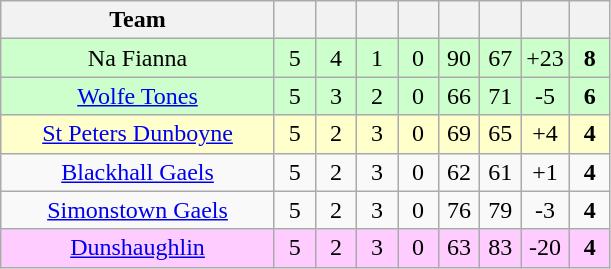<table class="wikitable" style="text-align:center">
<tr>
<th style="width:175px;">Team</th>
<th width="20"></th>
<th width="20"></th>
<th width="20"></th>
<th width="20"></th>
<th width="20"></th>
<th width="20"></th>
<th width="20"></th>
<th width="20"></th>
</tr>
<tr style="background:#cfc;">
<td>Na Fianna</td>
<td>5</td>
<td>4</td>
<td>1</td>
<td>0</td>
<td>90</td>
<td>67</td>
<td>+23</td>
<td><strong>8</strong></td>
</tr>
<tr style="background:#cfc;">
<td><a href='#'>Wolfe Tones</a></td>
<td>5</td>
<td>3</td>
<td>2</td>
<td>0</td>
<td>66</td>
<td>71</td>
<td>-5</td>
<td><strong>6</strong></td>
</tr>
<tr style="background:#ffffcc;">
<td><a href='#'>St Peters Dunboyne</a></td>
<td>5</td>
<td>2</td>
<td>3</td>
<td>0</td>
<td>69</td>
<td>65</td>
<td>+4</td>
<td><strong>4</strong></td>
</tr>
<tr>
<td><a href='#'>Blackhall Gaels</a></td>
<td>5</td>
<td>2</td>
<td>3</td>
<td>0</td>
<td>62</td>
<td>61</td>
<td>+1</td>
<td><strong>4</strong></td>
</tr>
<tr>
<td><a href='#'>Simonstown Gaels</a></td>
<td>5</td>
<td>2</td>
<td>3</td>
<td>0</td>
<td>76</td>
<td>79</td>
<td>-3</td>
<td><strong>4</strong></td>
</tr>
<tr style="background:#fcf;">
<td><a href='#'>Dunshaughlin</a></td>
<td>5</td>
<td>2</td>
<td>3</td>
<td>0</td>
<td>63</td>
<td>83</td>
<td>-20</td>
<td><strong>4</strong></td>
</tr>
</table>
